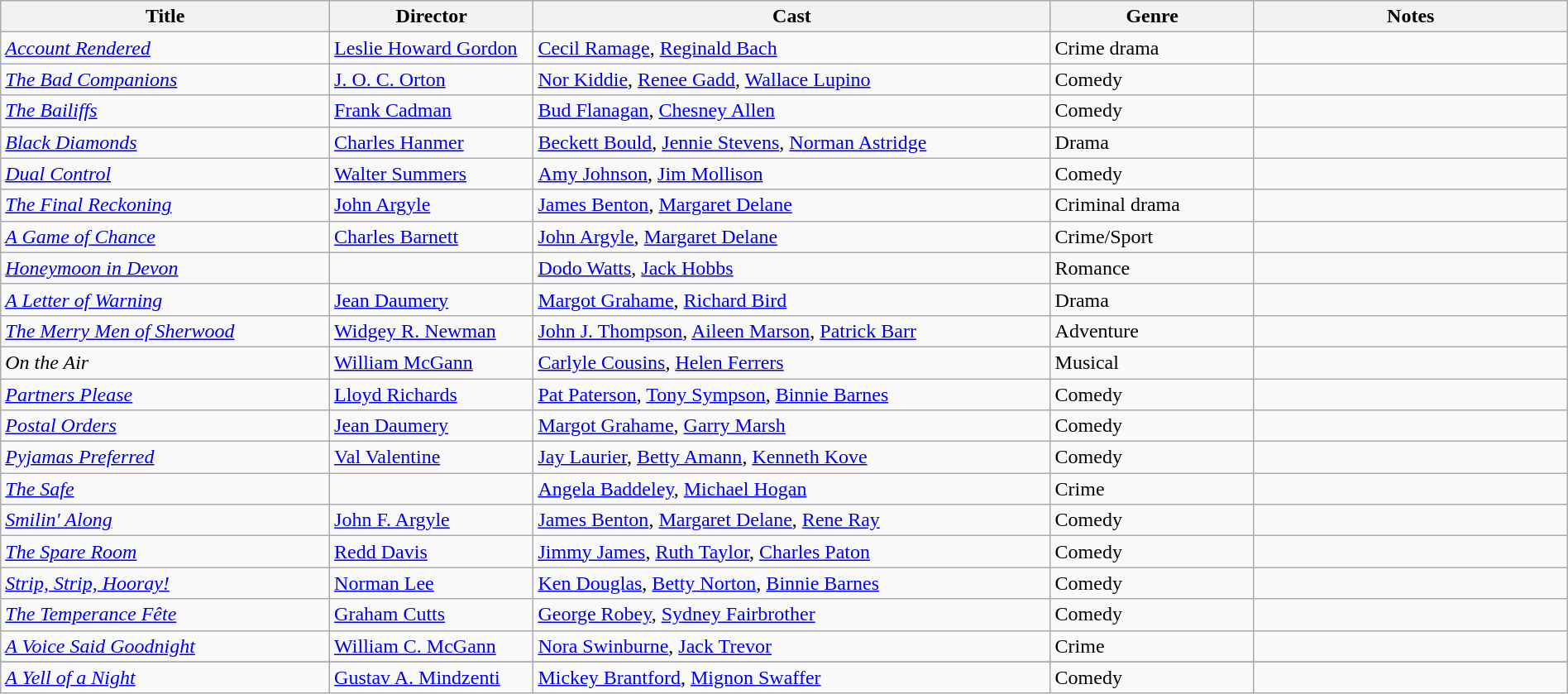<table class="wikitable" style="width:100%;">
<tr>
<th style="width:21%;">Title</th>
<th style="width:13%;">Director</th>
<th style="width:33%;">Cast</th>
<th style="width:13%;">Genre</th>
<th style="width:20%;">Notes</th>
</tr>
<tr>
<td><em><a href='#'>Account Rendered</a></em></td>
<td><a href='#'>Leslie Howard Gordon</a></td>
<td><a href='#'>Cecil Ramage</a>, <a href='#'>Reginald Bach</a></td>
<td>Crime drama</td>
<td></td>
</tr>
<tr>
<td><em><a href='#'>The Bad Companions</a></em></td>
<td><a href='#'>J. O. C. Orton</a></td>
<td><a href='#'>Nor Kiddie</a>, <a href='#'>Renee Gadd</a>, <a href='#'>Wallace Lupino</a></td>
<td>Comedy</td>
<td></td>
</tr>
<tr>
<td><em><a href='#'>The Bailiffs</a></em></td>
<td><a href='#'>Frank Cadman</a></td>
<td><a href='#'>Bud Flanagan</a>, <a href='#'>Chesney Allen</a></td>
<td>Comedy</td>
<td></td>
</tr>
<tr>
<td><em><a href='#'>Black Diamonds</a></em></td>
<td><a href='#'>Charles Hanmer</a></td>
<td><a href='#'>Beckett Bould</a>, <a href='#'>Jennie Stevens</a>, <a href='#'>Norman Astridge</a></td>
<td>Drama</td>
<td></td>
</tr>
<tr>
<td><em><a href='#'>Dual Control</a></em></td>
<td><a href='#'>Walter Summers</a></td>
<td><a href='#'>Amy Johnson</a>, <a href='#'>Jim Mollison</a></td>
<td>Comedy</td>
<td></td>
</tr>
<tr>
<td><em><a href='#'>The Final Reckoning</a></em></td>
<td><a href='#'>John Argyle</a></td>
<td><a href='#'>James Benton</a>, <a href='#'>Margaret Delane</a></td>
<td>Criminal drama</td>
<td></td>
</tr>
<tr>
<td><em><a href='#'>A Game of Chance</a></em></td>
<td><a href='#'>Charles Barnett</a></td>
<td><a href='#'>John Argyle</a>, <a href='#'>Margaret Delane</a></td>
<td>Crime/Sport</td>
<td></td>
</tr>
<tr>
<td><em><a href='#'>Honeymoon in Devon</a></em></td>
<td></td>
<td><a href='#'>Dodo Watts</a>, <a href='#'>Jack Hobbs</a></td>
<td>Romance</td>
<td></td>
</tr>
<tr>
<td><em><a href='#'>A Letter of Warning</a></em></td>
<td><a href='#'>Jean Daumery</a></td>
<td><a href='#'>Margot Grahame</a>, <a href='#'>Richard Bird</a></td>
<td>Drama</td>
<td></td>
</tr>
<tr>
<td><em><a href='#'>The Merry Men of Sherwood</a></em></td>
<td><a href='#'>Widgey R. Newman</a></td>
<td><a href='#'>John J. Thompson</a>, <a href='#'>Aileen Marson</a>, <a href='#'>Patrick Barr</a></td>
<td>Adventure</td>
<td></td>
</tr>
<tr>
<td><em>On the Air</em></td>
<td><a href='#'>William McGann</a></td>
<td><a href='#'>Carlyle Cousins</a>, <a href='#'>Helen Ferrers</a></td>
<td>Musical</td>
<td></td>
</tr>
<tr>
<td><em><a href='#'>Partners Please</a></em></td>
<td><a href='#'>Lloyd Richards</a></td>
<td><a href='#'>Pat Paterson</a>, <a href='#'>Tony Sympson</a>, <a href='#'>Binnie Barnes</a></td>
<td>Comedy</td>
<td></td>
</tr>
<tr>
<td><em><a href='#'>Postal Orders</a></em></td>
<td><a href='#'>Jean Daumery</a></td>
<td><a href='#'>Margot Grahame</a>, <a href='#'>Garry Marsh</a></td>
<td>Comedy</td>
<td></td>
</tr>
<tr>
<td><em><a href='#'>Pyjamas Preferred</a></em></td>
<td><a href='#'>Val Valentine</a></td>
<td><a href='#'>Jay Laurier</a>, <a href='#'>Betty Amann</a>, <a href='#'>Kenneth Kove</a></td>
<td>Comedy</td>
<td></td>
</tr>
<tr>
<td><em><a href='#'>The Safe</a></em></td>
<td></td>
<td><a href='#'>Angela Baddeley</a>, <a href='#'>Michael Hogan</a></td>
<td>Crime</td>
<td></td>
</tr>
<tr>
<td><em><a href='#'>Smilin' Along</a></em></td>
<td><a href='#'>John F. Argyle</a></td>
<td><a href='#'>James Benton</a>, <a href='#'>Margaret Delane</a>, <a href='#'>Rene Ray</a></td>
<td>Comedy</td>
<td></td>
</tr>
<tr>
<td><em><a href='#'>The Spare Room</a></em></td>
<td><a href='#'>Redd Davis</a></td>
<td><a href='#'>Jimmy James</a>, <a href='#'>Ruth Taylor</a>, <a href='#'>Charles Paton</a></td>
<td>Comedy</td>
<td></td>
</tr>
<tr>
<td><em><a href='#'>Strip, Strip, Hooray!</a></em></td>
<td><a href='#'>Norman Lee</a></td>
<td><a href='#'>Ken Douglas</a>, <a href='#'>Betty Norton</a>, <a href='#'>Binnie Barnes</a></td>
<td>Comedy</td>
<td></td>
</tr>
<tr>
<td><em><a href='#'>The Temperance Fête</a></em></td>
<td><a href='#'>Graham Cutts</a></td>
<td><a href='#'>George Robey</a>, <a href='#'>Sydney Fairbrother</a></td>
<td>Comedy</td>
<td></td>
</tr>
<tr>
<td><em><a href='#'>A Voice Said Goodnight</a></em></td>
<td><a href='#'>William C. McGann</a></td>
<td><a href='#'>Nora Swinburne</a>, <a href='#'>Jack Trevor</a></td>
<td>Crime</td>
<td></td>
</tr>
<tr>
</tr>
<tr>
<td><em><a href='#'>A Yell of a Night</a></em></td>
<td><a href='#'>Gustav A. Mindzenti</a></td>
<td><a href='#'>Mickey Brantford</a>, <a href='#'>Mignon Swaffer</a></td>
<td>Comedy</td>
<td></td>
</tr>
</table>
